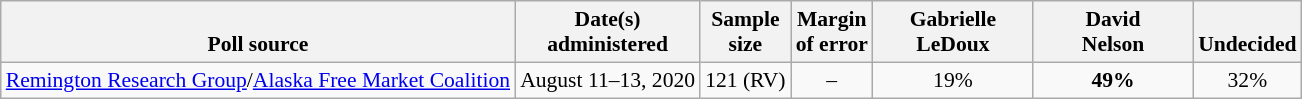<table class="wikitable" style="font-size:90%;text-align:center;">
<tr valign=bottom>
<th>Poll source</th>
<th>Date(s)<br>administered</th>
<th>Sample<br>size</th>
<th>Margin<br>of error</th>
<th style="width:100px;">Gabrielle<br>LeDoux</th>
<th style="width:100px;">David<br>Nelson</th>
<th>Undecided</th>
</tr>
<tr>
<td style="text-align:left;"><a href='#'>Remington Research Group</a>/<a href='#'>Alaska Free Market Coalition</a></td>
<td>August 11–13, 2020</td>
<td>121 (RV)</td>
<td>–</td>
<td>19%</td>
<td><strong>49%</strong></td>
<td>32%</td>
</tr>
</table>
